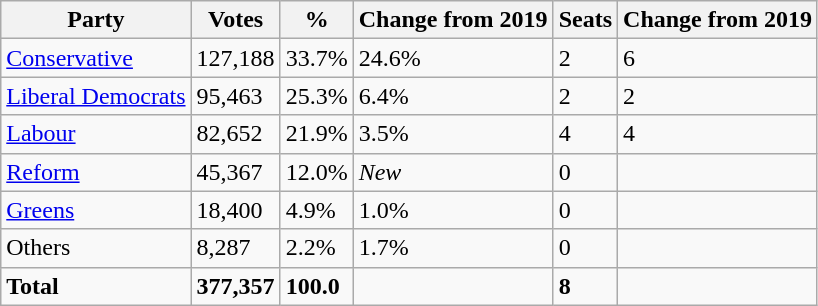<table class="wikitable">
<tr>
<th>Party</th>
<th>Votes</th>
<th>%</th>
<th>Change from 2019</th>
<th>Seats</th>
<th>Change from 2019</th>
</tr>
<tr>
<td><a href='#'>Conservative</a></td>
<td>127,188</td>
<td>33.7%</td>
<td>24.6%</td>
<td>2</td>
<td>6</td>
</tr>
<tr>
<td><a href='#'>Liberal Democrats</a></td>
<td>95,463</td>
<td>25.3%</td>
<td>6.4%</td>
<td>2</td>
<td>2</td>
</tr>
<tr>
<td><a href='#'>Labour</a></td>
<td>82,652</td>
<td>21.9%</td>
<td>3.5%</td>
<td>4</td>
<td>4</td>
</tr>
<tr>
<td><a href='#'>Reform</a></td>
<td>45,367</td>
<td>12.0%</td>
<td><em>New</em></td>
<td>0</td>
<td></td>
</tr>
<tr>
<td><a href='#'>Greens</a></td>
<td>18,400</td>
<td>4.9%</td>
<td>1.0%</td>
<td>0</td>
<td></td>
</tr>
<tr>
<td>Others</td>
<td>8,287</td>
<td>2.2%</td>
<td>1.7%</td>
<td>0</td>
<td></td>
</tr>
<tr>
<td><strong>Total</strong></td>
<td><strong>377,357</strong></td>
<td><strong>100.0</strong></td>
<td></td>
<td><strong>8</strong></td>
<td></td>
</tr>
</table>
